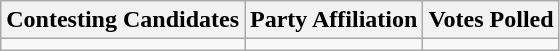<table class="wikitable sortable">
<tr>
<th>Contesting Candidates</th>
<th>Party Affiliation</th>
<th>Votes Polled</th>
</tr>
<tr>
<td></td>
<td></td>
<td></td>
</tr>
</table>
